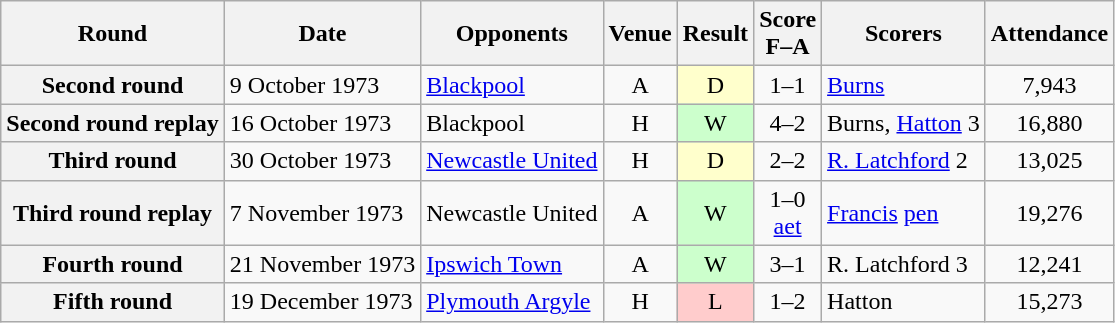<table class="wikitable plainrowheaders" style="text-align:center">
<tr>
<th scope="col">Round</th>
<th scope="col">Date</th>
<th scope="col">Opponents</th>
<th scope="col">Venue</th>
<th scope="col">Result</th>
<th scope="col">Score<br>F–A</th>
<th scope="col">Scorers</th>
<th scope="col">Attendance</th>
</tr>
<tr>
<th scope="row">Second round</th>
<td align="left">9 October 1973</td>
<td align="left"><a href='#'>Blackpool</a></td>
<td>A</td>
<td style=background:#ffc>D</td>
<td>1–1</td>
<td align="left"><a href='#'>Burns</a></td>
<td>7,943</td>
</tr>
<tr>
<th scope="row">Second round replay</th>
<td align="left">16 October 1973</td>
<td align="left">Blackpool</td>
<td>H</td>
<td style=background:#cfc>W</td>
<td>4–2</td>
<td align="left">Burns, <a href='#'>Hatton</a> 3</td>
<td>16,880</td>
</tr>
<tr>
<th scope="row">Third round</th>
<td align="left">30 October 1973</td>
<td align="left"><a href='#'>Newcastle United</a></td>
<td>H</td>
<td style=background:#ffc>D</td>
<td>2–2</td>
<td align="left"><a href='#'>R. Latchford</a> 2</td>
<td>13,025</td>
</tr>
<tr>
<th scope="row">Third round replay</th>
<td align="left">7 November 1973</td>
<td align="left">Newcastle United</td>
<td>A</td>
<td style=background:#cfc>W</td>
<td>1–0<br><a href='#'>aet</a></td>
<td align="left"><a href='#'>Francis</a> <a href='#'>pen</a></td>
<td>19,276</td>
</tr>
<tr>
<th scope="row">Fourth round</th>
<td align="left">21 November 1973</td>
<td align="left"><a href='#'>Ipswich Town</a></td>
<td>A</td>
<td style=background:#cfc>W</td>
<td>3–1</td>
<td align="left">R. Latchford 3</td>
<td>12,241</td>
</tr>
<tr>
<th scope="row">Fifth round</th>
<td align="left">19 December 1973</td>
<td align="left"><a href='#'>Plymouth Argyle</a></td>
<td>H</td>
<td style=background:#fcc>L</td>
<td>1–2</td>
<td align="left">Hatton</td>
<td>15,273</td>
</tr>
</table>
